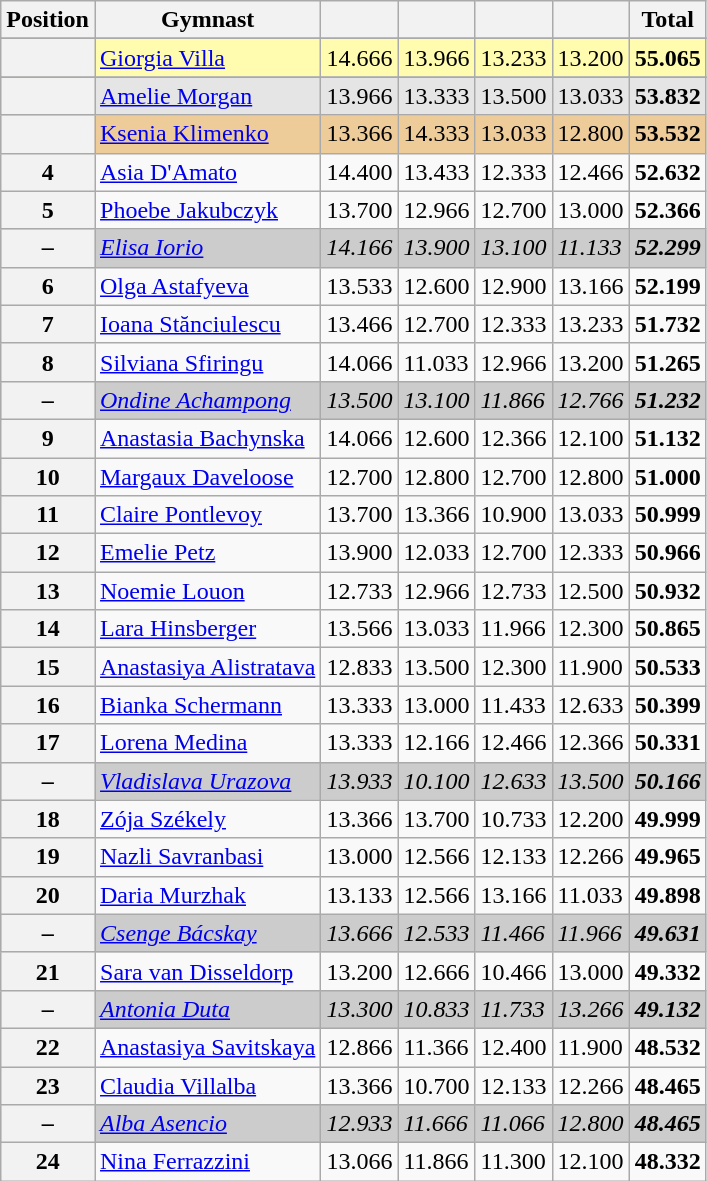<table class="wikitable sortable">
<tr>
<th><strong>Position</strong></th>
<th><strong>Gymnast</strong></th>
<th><strong></strong></th>
<th><strong></strong></th>
<th><strong></strong></th>
<th><strong></strong></th>
<th><strong>Total</strong></th>
</tr>
<tr>
</tr>
<tr style="background:#fffcaf;">
<th scope="row" style="text-align:center"><strong></strong></th>
<td> <a href='#'>Giorgia Villa</a></td>
<td>14.666</td>
<td>13.966</td>
<td>13.233</td>
<td>13.200</td>
<td><strong>55.065</strong></td>
</tr>
<tr>
</tr>
<tr style="background:#e5e5e5;">
<th scope="row" style="text-align:center"><strong></strong></th>
<td> <a href='#'>Amelie Morgan</a></td>
<td>13.966</td>
<td>13.333</td>
<td>13.500</td>
<td>13.033</td>
<td><strong>53.832</strong></td>
</tr>
<tr style="background:#ec9;">
<th scope="row" style="text-align:center"><strong></strong></th>
<td> <a href='#'>Ksenia Klimenko</a></td>
<td>13.366</td>
<td>14.333</td>
<td>13.033</td>
<td>12.800</td>
<td><strong>53.532</strong></td>
</tr>
<tr>
<th><strong>4</strong></th>
<td> <a href='#'>Asia D'Amato</a></td>
<td>14.400</td>
<td>13.433</td>
<td>12.333</td>
<td>12.466</td>
<td><strong>52.632</strong></td>
</tr>
<tr>
<th><strong>5</strong></th>
<td> <a href='#'>Phoebe Jakubczyk</a></td>
<td>13.700</td>
<td>12.966</td>
<td>12.700</td>
<td>13.000</td>
<td><strong>52.366</strong></td>
</tr>
<tr style="background:#cccccc;">
<th scope="row" style="text-align:center"><strong>–</strong></th>
<td><em> <a href='#'>Elisa Iorio</a></em></td>
<td><em>14.166</em></td>
<td><em>13.900</em></td>
<td><em>13.100</em></td>
<td><em>11.133</em></td>
<td><strong><em>52.299</em></strong></td>
</tr>
<tr>
<th><strong>6</strong></th>
<td> <a href='#'>Olga Astafyeva</a></td>
<td>13.533</td>
<td>12.600</td>
<td>12.900</td>
<td>13.166</td>
<td><strong>52.199</strong></td>
</tr>
<tr>
<th><strong>7</strong></th>
<td> <a href='#'>Ioana Stănciulescu</a></td>
<td>13.466</td>
<td>12.700</td>
<td>12.333</td>
<td>13.233</td>
<td><strong>51.732</strong></td>
</tr>
<tr>
<th><strong>8</strong></th>
<td> <a href='#'>Silviana Sfiringu</a></td>
<td>14.066</td>
<td>11.033</td>
<td>12.966</td>
<td>13.200</td>
<td><strong>51.265</strong></td>
</tr>
<tr style="background:#cccccc;">
<th scope="row" style="text-align:center"><strong>–</strong></th>
<td><em> <a href='#'>Ondine Achampong</a></em></td>
<td><em>13.500</em></td>
<td><em>13.100</em></td>
<td><em>11.866</em></td>
<td><em>12.766</em></td>
<td><strong><em>51.232</em></strong></td>
</tr>
<tr>
<th><strong>9</strong></th>
<td> <a href='#'>Anastasia Bachynska</a></td>
<td>14.066</td>
<td>12.600</td>
<td>12.366</td>
<td>12.100</td>
<td><strong>51.132</strong></td>
</tr>
<tr>
<th><strong>10</strong></th>
<td> <a href='#'>Margaux Daveloose</a></td>
<td>12.700</td>
<td>12.800</td>
<td>12.700</td>
<td>12.800</td>
<td><strong>51.000</strong></td>
</tr>
<tr>
<th><strong>11</strong></th>
<td> <a href='#'>Claire Pontlevoy</a></td>
<td>13.700</td>
<td>13.366</td>
<td>10.900</td>
<td>13.033</td>
<td><strong>50.999</strong></td>
</tr>
<tr>
<th><strong>12</strong></th>
<td> <a href='#'>Emelie Petz</a></td>
<td>13.900</td>
<td>12.033</td>
<td>12.700</td>
<td>12.333</td>
<td><strong>50.966</strong></td>
</tr>
<tr>
<th><strong>13</strong></th>
<td> <a href='#'>Noemie Louon</a></td>
<td>12.733</td>
<td>12.966</td>
<td>12.733</td>
<td>12.500</td>
<td><strong>50.932</strong></td>
</tr>
<tr>
<th><strong>14</strong></th>
<td> <a href='#'>Lara Hinsberger</a></td>
<td>13.566</td>
<td>13.033</td>
<td>11.966</td>
<td>12.300</td>
<td><strong>50.865</strong></td>
</tr>
<tr>
<th><strong>15</strong></th>
<td> <a href='#'>Anastasiya Alistratava</a></td>
<td>12.833</td>
<td>13.500</td>
<td>12.300</td>
<td>11.900</td>
<td><strong>50.533</strong></td>
</tr>
<tr>
<th><strong>16</strong></th>
<td> <a href='#'>Bianka Schermann</a></td>
<td>13.333</td>
<td>13.000</td>
<td>11.433</td>
<td>12.633</td>
<td><strong>50.399</strong></td>
</tr>
<tr>
<th><strong>17</strong></th>
<td> <a href='#'>Lorena Medina</a></td>
<td>13.333</td>
<td>12.166</td>
<td>12.466</td>
<td>12.366</td>
<td><strong>50.331</strong></td>
</tr>
<tr style="background:#cccccc;">
<th scope="row" style="text-align:center"><strong>–</strong></th>
<td><em> <a href='#'>Vladislava Urazova</a></em></td>
<td><em>13.933</em></td>
<td><em>10.100</em></td>
<td><em>12.633</em></td>
<td><em>13.500</em></td>
<td><strong><em>50.166</em></strong></td>
</tr>
<tr>
<th><strong>18</strong></th>
<td> <a href='#'>Zója Székely</a></td>
<td>13.366</td>
<td>13.700</td>
<td>10.733</td>
<td>12.200</td>
<td><strong>49.999</strong></td>
</tr>
<tr>
<th><strong>19</strong></th>
<td> <a href='#'>Nazli Savranbasi</a></td>
<td>13.000</td>
<td>12.566</td>
<td>12.133</td>
<td>12.266</td>
<td><strong>49.965</strong></td>
</tr>
<tr>
<th><strong>20</strong></th>
<td> <a href='#'>Daria Murzhak</a></td>
<td>13.133</td>
<td>12.566</td>
<td>13.166</td>
<td>11.033</td>
<td><strong>49.898</strong></td>
</tr>
<tr style="background:#cccccc;">
<th scope="row" style="text-align:center"><strong>–</strong></th>
<td><em> <a href='#'>Csenge Bácskay</a></em></td>
<td><em>13.666</em></td>
<td><em>12.533</em></td>
<td><em>11.466</em></td>
<td><em>11.966</em></td>
<td><strong><em>49.631</em></strong></td>
</tr>
<tr>
<th><strong>21</strong></th>
<td> <a href='#'>Sara van Disseldorp</a></td>
<td>13.200</td>
<td>12.666</td>
<td>10.466</td>
<td>13.000</td>
<td><strong>49.332</strong></td>
</tr>
<tr style="background:#cccccc;">
<th scope="row" style="text-align:center"><strong>–</strong></th>
<td><em> <a href='#'>Antonia Duta</a></em></td>
<td><em>13.300</em></td>
<td><em>10.833</em></td>
<td><em>11.733</em></td>
<td><em>13.266</em></td>
<td><strong><em>49.132</em></strong></td>
</tr>
<tr>
<th><strong>22</strong></th>
<td> <a href='#'>Anastasiya Savitskaya</a></td>
<td>12.866</td>
<td>11.366</td>
<td>12.400</td>
<td>11.900</td>
<td><strong>48.532</strong></td>
</tr>
<tr>
<th><strong>23</strong></th>
<td> <a href='#'>Claudia Villalba</a></td>
<td>13.366</td>
<td>10.700</td>
<td>12.133</td>
<td>12.266</td>
<td><strong>48.465</strong></td>
</tr>
<tr style="background:#cccccc;">
<th scope="row" style="text-align:center"><strong>–</strong></th>
<td><em> <a href='#'>Alba Asencio</a></em></td>
<td><em>12.933</em></td>
<td><em>11.666</em></td>
<td><em>11.066</em></td>
<td><em>12.800</em></td>
<td><strong><em>48.465</em></strong></td>
</tr>
<tr>
<th><strong>24</strong></th>
<td> <a href='#'>Nina Ferrazzini</a></td>
<td>13.066</td>
<td>11.866</td>
<td>11.300</td>
<td>12.100</td>
<td><strong>48.332</strong></td>
</tr>
</table>
